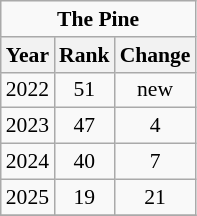<table class="wikitable" style="font-size: 90%; text-align: center;">
<tr>
<td colspan="3"><strong>The Pine</strong></td>
</tr>
<tr>
<th>Year</th>
<th>Rank</th>
<th>Change</th>
</tr>
<tr>
<td>2022</td>
<td>51</td>
<td>new</td>
</tr>
<tr>
<td>2023</td>
<td>47</td>
<td> 4</td>
</tr>
<tr>
<td>2024</td>
<td>40</td>
<td> 7</td>
</tr>
<tr>
<td>2025</td>
<td>19</td>
<td> 21</td>
</tr>
<tr>
</tr>
</table>
